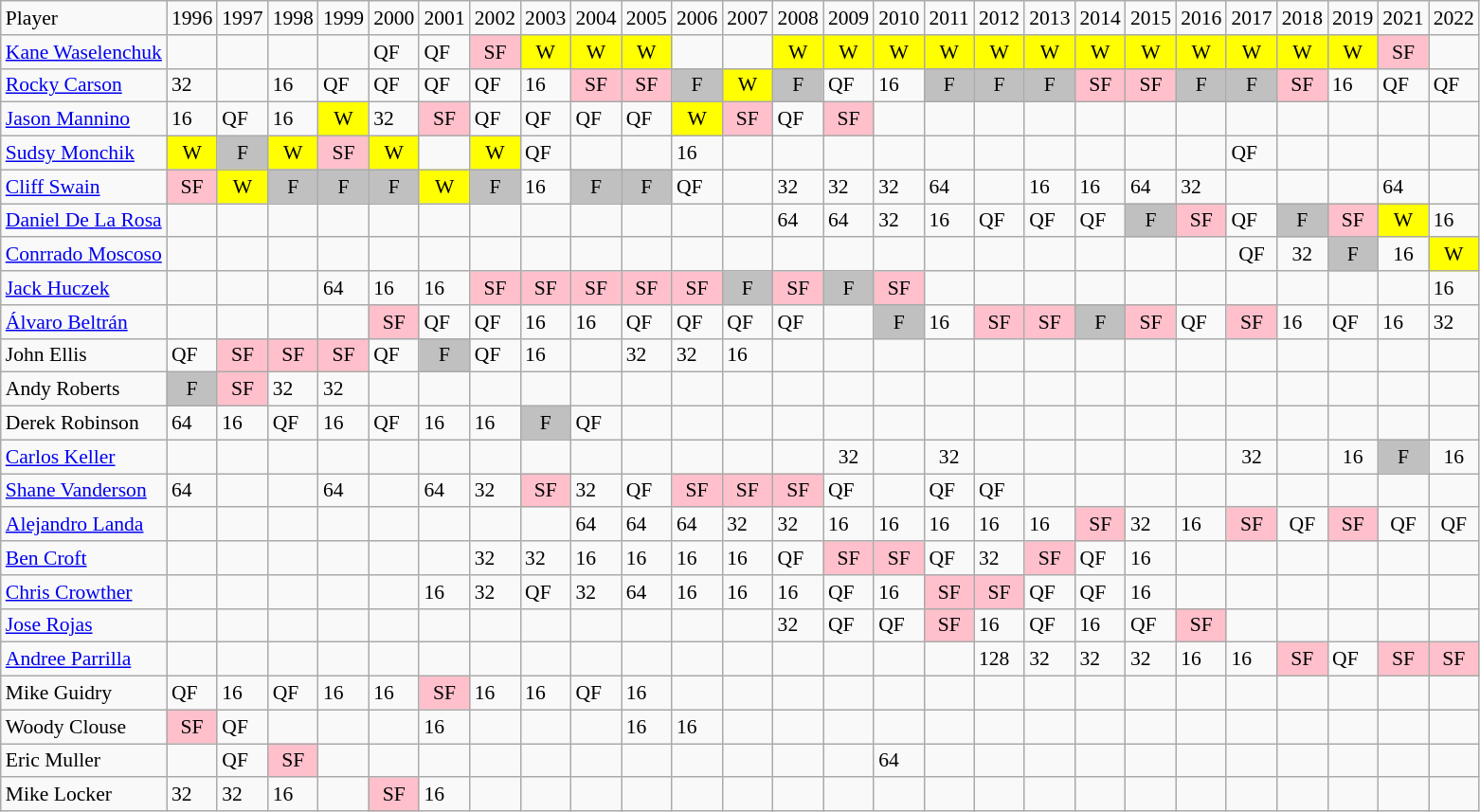<table class="wikitable" style="font-size:90%;" align=center>
<tr>
<td>Player</td>
<td>1996</td>
<td>1997</td>
<td>1998</td>
<td>1999</td>
<td>2000</td>
<td>2001</td>
<td>2002</td>
<td>2003</td>
<td>2004</td>
<td>2005</td>
<td>2006</td>
<td>2007</td>
<td>2008</td>
<td>2009</td>
<td>2010</td>
<td>2011</td>
<td>2012</td>
<td>2013</td>
<td>2014</td>
<td>2015</td>
<td>2016</td>
<td>2017</td>
<td>2018</td>
<td>2019</td>
<td>2021</td>
<td>2022</td>
</tr>
<tr>
<td align="left"> <a href='#'>Kane Waselenchuk</a></td>
<td></td>
<td></td>
<td></td>
<td></td>
<td>QF</td>
<td>QF</td>
<td bgcolor=pink align=center>SF</td>
<td bgcolor=yellow align=center>W</td>
<td bgcolor=yellow align=center>W</td>
<td bgcolor=yellow align=center>W</td>
<td></td>
<td></td>
<td bgcolor=yellow align=center>W</td>
<td bgcolor=yellow align=center>W</td>
<td bgcolor=yellow align=center>W</td>
<td bgcolor=yellow align=center>W</td>
<td bgcolor=yellow align=center>W</td>
<td bgcolor=yellow align=center>W</td>
<td bgcolor=yellow align=center>W</td>
<td bgcolor=yellow align=center>W</td>
<td bgcolor=yellow align=center>W</td>
<td bgcolor=yellow align=center>W</td>
<td bgcolor=yellow align=center>W</td>
<td bgcolor=yellow align=center>W</td>
<td bgcolor=pink align=center>SF</td>
<td></td>
</tr>
<tr>
<td align="left"> <a href='#'>Rocky Carson</a></td>
<td>32</td>
<td></td>
<td>16</td>
<td>QF</td>
<td>QF</td>
<td>QF</td>
<td>QF</td>
<td>16</td>
<td bgcolor=pink align=center>SF</td>
<td bgcolor=pink align=center>SF</td>
<td bgcolor=silver align=center>F</td>
<td bgcolor=yellow align=center>W</td>
<td bgcolor=silver align=center>F</td>
<td>QF</td>
<td>16</td>
<td bgcolor=silver align=center>F</td>
<td bgcolor=silver align=center>F</td>
<td bgcolor=silver align=center>F</td>
<td bgcolor=pink align=center>SF</td>
<td bgcolor=pink align=center>SF</td>
<td bgcolor=silver align=center>F</td>
<td bgcolor=silver align=center>F</td>
<td bgcolor=pink align=center>SF</td>
<td>16</td>
<td>QF</td>
<td>QF</td>
</tr>
<tr>
<td align="left"> <a href='#'>Jason Mannino</a></td>
<td>16</td>
<td>QF</td>
<td>16</td>
<td bgcolor=yellow align=center>W</td>
<td>32</td>
<td bgcolor=pink align=center>SF</td>
<td>QF</td>
<td>QF</td>
<td>QF</td>
<td>QF</td>
<td bgcolor=yellow align=center>W</td>
<td bgcolor=pink align=center>SF</td>
<td>QF</td>
<td bgcolor=pink align=center>SF</td>
<td></td>
<td></td>
<td></td>
<td></td>
<td></td>
<td></td>
<td></td>
<td></td>
<td></td>
<td></td>
<td></td>
</tr>
<tr>
<td align="left"> <a href='#'>Sudsy Monchik</a></td>
<td bgcolor=yellow align=center>W</td>
<td bgcolor=silver align=center>F</td>
<td bgcolor=yellow align=center>W</td>
<td bgcolor=pink align=center>SF</td>
<td bgcolor=yellow align=center>W</td>
<td></td>
<td bgcolor=yellow align=center>W</td>
<td>QF</td>
<td></td>
<td></td>
<td>16</td>
<td></td>
<td></td>
<td></td>
<td></td>
<td></td>
<td></td>
<td></td>
<td></td>
<td></td>
<td></td>
<td>QF</td>
<td></td>
<td></td>
<td></td>
<td></td>
</tr>
<tr>
<td align="left"> <a href='#'>Cliff Swain</a></td>
<td bgcolor=pink align=center>SF</td>
<td bgcolor=yellow align=center>W</td>
<td bgcolor=silver align=center>F</td>
<td bgcolor=silver align=center>F</td>
<td bgcolor=silver align=center>F</td>
<td bgcolor=yellow align=center>W</td>
<td bgcolor=silver align=center>F</td>
<td>16</td>
<td bgcolor=silver align=center>F</td>
<td bgcolor=silver align=center>F</td>
<td>QF</td>
<td></td>
<td>32</td>
<td>32</td>
<td>32</td>
<td>64</td>
<td></td>
<td>16</td>
<td>16</td>
<td>64</td>
<td>32</td>
<td></td>
<td></td>
<td></td>
<td>64</td>
<td></td>
</tr>
<tr>
<td align="left"> <a href='#'>Daniel De La Rosa</a></td>
<td></td>
<td></td>
<td></td>
<td></td>
<td></td>
<td></td>
<td></td>
<td></td>
<td></td>
<td></td>
<td></td>
<td></td>
<td>64</td>
<td>64</td>
<td>32</td>
<td>16</td>
<td>QF</td>
<td>QF</td>
<td>QF</td>
<td bgcolor=silver align=center>F</td>
<td bgcolor=pink align=center>SF</td>
<td>QF</td>
<td bgcolor=silver align=center>F</td>
<td bgcolor=pink align=center>SF</td>
<td bgcolor=yellow align=center>W</td>
<td>16</td>
</tr>
<tr>
<td align="left"> <a href='#'>Conrrado Moscoso</a></td>
<td></td>
<td></td>
<td></td>
<td></td>
<td></td>
<td></td>
<td></td>
<td></td>
<td></td>
<td></td>
<td></td>
<td></td>
<td></td>
<td></td>
<td></td>
<td></td>
<td></td>
<td></td>
<td></td>
<td></td>
<td></td>
<td align=center>QF</td>
<td align=center>32</td>
<td bgcolor=silver align=center>F</td>
<td align=center>16</td>
<td bgcolor=yellow align=center>W</td>
</tr>
<tr>
<td align="left"> <a href='#'>Jack Huczek</a></td>
<td></td>
<td></td>
<td></td>
<td>64</td>
<td>16</td>
<td>16</td>
<td bgcolor=pink align=center>SF</td>
<td bgcolor=pink align=center>SF</td>
<td bgcolor=pink align=center>SF</td>
<td bgcolor=pink align=center>SF</td>
<td bgcolor=pink align=center>SF</td>
<td bgcolor=silver align=center>F</td>
<td bgcolor=pink align=center>SF</td>
<td bgcolor=silver align=center>F</td>
<td bgcolor=pink align=center>SF</td>
<td></td>
<td></td>
<td></td>
<td></td>
<td></td>
<td></td>
<td></td>
<td></td>
<td></td>
<td></td>
<td>16</td>
</tr>
<tr>
<td align="left"> <a href='#'>Álvaro Beltrán</a></td>
<td></td>
<td></td>
<td></td>
<td></td>
<td bgcolor=pink align=center>SF</td>
<td>QF</td>
<td>QF</td>
<td>16</td>
<td>16</td>
<td>QF</td>
<td>QF</td>
<td>QF</td>
<td>QF</td>
<td></td>
<td bgcolor=silver align=center>F</td>
<td>16</td>
<td bgcolor=pink align=center>SF</td>
<td bgcolor=pink align=center>SF</td>
<td bgcolor=silver align=center>F</td>
<td bgcolor=pink align=center>SF</td>
<td>QF</td>
<td bgcolor=pink align=center>SF</td>
<td>16</td>
<td>QF</td>
<td>16</td>
<td>32</td>
</tr>
<tr>
<td align="left"> John Ellis</td>
<td>QF</td>
<td bgcolor=pink align=center>SF</td>
<td bgcolor=pink align=center>SF</td>
<td bgcolor=pink align=center>SF</td>
<td>QF</td>
<td bgcolor=silver align=center>F</td>
<td>QF</td>
<td>16</td>
<td></td>
<td>32</td>
<td>32</td>
<td>16</td>
<td></td>
<td></td>
<td></td>
<td></td>
<td></td>
<td></td>
<td></td>
<td></td>
<td></td>
<td></td>
<td></td>
<td></td>
<td></td>
<td></td>
</tr>
<tr>
<td align="left"> Andy Roberts</td>
<td bgcolor=silver align=center>F</td>
<td bgcolor=pink align=center>SF</td>
<td>32</td>
<td>32</td>
<td></td>
<td></td>
<td></td>
<td></td>
<td></td>
<td></td>
<td></td>
<td></td>
<td></td>
<td></td>
<td></td>
<td></td>
<td></td>
<td></td>
<td></td>
<td></td>
<td></td>
<td></td>
<td></td>
<td></td>
<td></td>
<td></td>
</tr>
<tr>
<td align="left"> Derek Robinson</td>
<td>64</td>
<td>16</td>
<td>QF</td>
<td>16</td>
<td>QF</td>
<td>16</td>
<td>16</td>
<td bgcolor=silver align=center>F</td>
<td>QF</td>
<td></td>
<td></td>
<td></td>
<td></td>
<td></td>
<td></td>
<td></td>
<td></td>
<td></td>
<td></td>
<td></td>
<td></td>
<td></td>
<td></td>
<td></td>
<td></td>
<td></td>
</tr>
<tr>
<td align="left"> <a href='#'>Carlos Keller</a></td>
<td></td>
<td></td>
<td></td>
<td></td>
<td></td>
<td></td>
<td></td>
<td></td>
<td></td>
<td></td>
<td></td>
<td></td>
<td></td>
<td align=center>32</td>
<td></td>
<td align=center>32</td>
<td></td>
<td></td>
<td></td>
<td></td>
<td></td>
<td align=center>32</td>
<td></td>
<td align=center>16</td>
<td bgcolor=silver align=center>F</td>
<td align=center>16</td>
</tr>
<tr>
<td align="left"> <a href='#'>Shane Vanderson</a></td>
<td>64</td>
<td></td>
<td></td>
<td>64</td>
<td></td>
<td>64</td>
<td>32</td>
<td bgcolor=pink align=center>SF</td>
<td>32</td>
<td>QF</td>
<td bgcolor=pink align=center>SF</td>
<td bgcolor=pink align=center>SF</td>
<td bgcolor=pink align=center>SF</td>
<td>QF</td>
<td></td>
<td>QF</td>
<td>QF</td>
<td></td>
<td></td>
<td></td>
<td></td>
<td></td>
<td></td>
<td></td>
<td></td>
<td></td>
</tr>
<tr>
<td align="left"> <a href='#'>Alejandro Landa</a></td>
<td></td>
<td></td>
<td></td>
<td></td>
<td></td>
<td></td>
<td></td>
<td></td>
<td>64</td>
<td>64</td>
<td>64</td>
<td>32</td>
<td>32</td>
<td>16</td>
<td>16</td>
<td>16</td>
<td>16</td>
<td>16</td>
<td bgcolor=pink align=center>SF</td>
<td>32</td>
<td>16</td>
<td bgcolor=pink align=center>SF</td>
<td align=center>QF</td>
<td bgcolor=pink align=center>SF</td>
<td align=center>QF</td>
<td align=center>QF</td>
</tr>
<tr>
<td align="left"> <a href='#'>Ben Croft</a></td>
<td></td>
<td></td>
<td></td>
<td></td>
<td></td>
<td></td>
<td>32</td>
<td>32</td>
<td>16</td>
<td>16</td>
<td>16</td>
<td>16</td>
<td>QF</td>
<td bgcolor=pink align=center>SF</td>
<td bgcolor=pink align=center>SF</td>
<td>QF</td>
<td>32</td>
<td bgcolor=pink align=center>SF</td>
<td>QF</td>
<td>16</td>
<td></td>
<td></td>
<td></td>
<td></td>
<td></td>
<td></td>
</tr>
<tr>
<td align="left"> <a href='#'>Chris Crowther</a></td>
<td></td>
<td></td>
<td></td>
<td></td>
<td></td>
<td>16</td>
<td>32</td>
<td>QF</td>
<td>32</td>
<td>64</td>
<td>16</td>
<td>16</td>
<td>16</td>
<td>QF</td>
<td>16</td>
<td bgcolor=pink align=center>SF</td>
<td bgcolor=pink align=center>SF</td>
<td>QF</td>
<td>QF</td>
<td>16</td>
<td></td>
<td></td>
<td></td>
<td></td>
<td></td>
<td></td>
</tr>
<tr>
<td align="left"> <a href='#'>Jose Rojas</a></td>
<td></td>
<td></td>
<td></td>
<td></td>
<td></td>
<td></td>
<td></td>
<td></td>
<td></td>
<td></td>
<td></td>
<td></td>
<td>32</td>
<td>QF</td>
<td>QF</td>
<td bgcolor=pink align=center>SF</td>
<td>16</td>
<td>QF</td>
<td>16</td>
<td>QF</td>
<td bgcolor=pink align=center>SF</td>
<td></td>
<td></td>
<td></td>
<td></td>
<td></td>
</tr>
<tr>
<td align="left"> <a href='#'>Andree Parrilla</a></td>
<td></td>
<td></td>
<td></td>
<td></td>
<td></td>
<td></td>
<td></td>
<td></td>
<td></td>
<td></td>
<td></td>
<td></td>
<td></td>
<td></td>
<td></td>
<td></td>
<td>128</td>
<td>32</td>
<td>32</td>
<td>32</td>
<td>16</td>
<td>16</td>
<td bgcolor=pink align=center>SF</td>
<td>QF</td>
<td bgcolor=pink align=center>SF</td>
<td bgcolor=pink align=center>SF</td>
</tr>
<tr>
<td align="left"> Mike Guidry</td>
<td>QF</td>
<td>16</td>
<td>QF</td>
<td>16</td>
<td>16</td>
<td bgcolor=pink align=center>SF</td>
<td>16</td>
<td>16</td>
<td>QF</td>
<td>16</td>
<td></td>
<td></td>
<td></td>
<td></td>
<td></td>
<td></td>
<td></td>
<td></td>
<td></td>
<td></td>
<td></td>
<td></td>
<td></td>
<td></td>
<td></td>
<td></td>
</tr>
<tr>
<td align="left"> Woody Clouse</td>
<td bgcolor=pink align=center>SF</td>
<td>QF</td>
<td></td>
<td></td>
<td></td>
<td>16</td>
<td></td>
<td></td>
<td></td>
<td>16</td>
<td>16</td>
<td></td>
<td></td>
<td></td>
<td></td>
<td></td>
<td></td>
<td></td>
<td></td>
<td></td>
<td></td>
<td></td>
<td></td>
<td></td>
<td></td>
<td></td>
</tr>
<tr>
<td align="left"> Eric Muller</td>
<td></td>
<td>QF</td>
<td bgcolor=pink align=center>SF</td>
<td></td>
<td></td>
<td></td>
<td></td>
<td></td>
<td></td>
<td></td>
<td></td>
<td></td>
<td></td>
<td></td>
<td>64</td>
<td></td>
<td></td>
<td></td>
<td></td>
<td></td>
<td></td>
<td></td>
<td></td>
<td></td>
<td></td>
<td></td>
</tr>
<tr>
<td align="left"> Mike Locker</td>
<td>32</td>
<td>32</td>
<td>16</td>
<td></td>
<td bgcolor=pink align=center>SF</td>
<td>16</td>
<td></td>
<td></td>
<td></td>
<td></td>
<td></td>
<td></td>
<td></td>
<td></td>
<td></td>
<td></td>
<td></td>
<td></td>
<td></td>
<td></td>
<td></td>
<td></td>
<td></td>
<td></td>
<td></td>
<td></td>
</tr>
</table>
